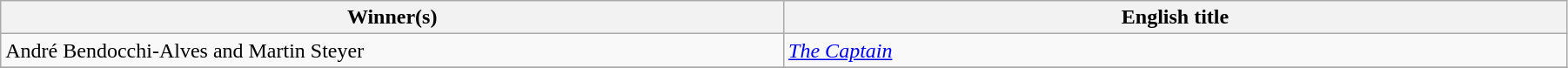<table class="wikitable" width="95%" cellpadding="5">
<tr>
<th width="18%">Winner(s)</th>
<th width="18%">English title</th>
</tr>
<tr>
<td> André Bendocchi-Alves and Martin Steyer</td>
<td><em><a href='#'>The Captain</a></em></td>
</tr>
<tr>
</tr>
</table>
